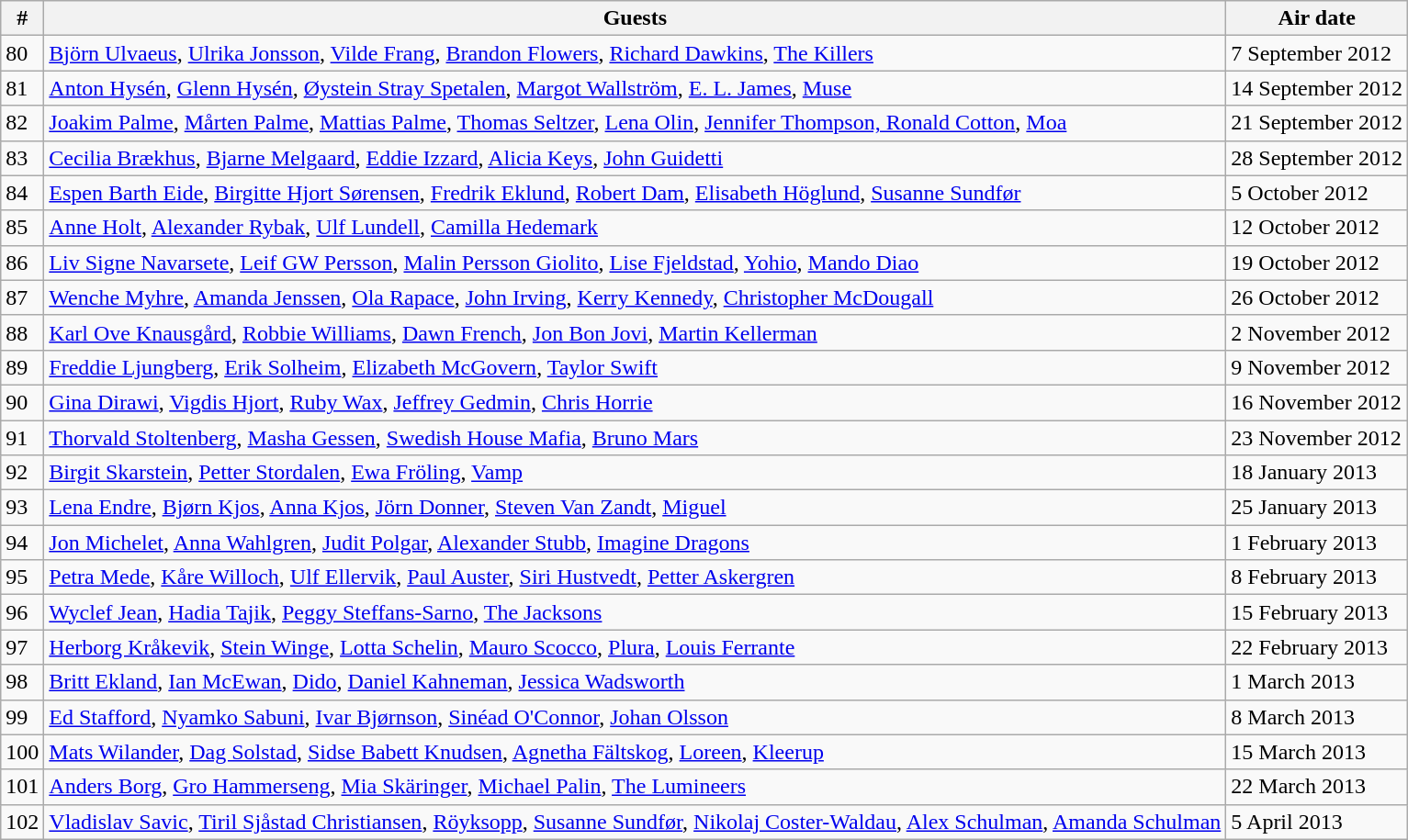<table class="wikitable">
<tr>
<th>#</th>
<th>Guests</th>
<th>Air date</th>
</tr>
<tr>
<td>80</td>
<td><a href='#'>Björn Ulvaeus</a>, <a href='#'>Ulrika Jonsson</a>, <a href='#'>Vilde Frang</a>, <a href='#'>Brandon Flowers</a>, <a href='#'>Richard Dawkins</a>, <a href='#'>The Killers</a></td>
<td>7 September 2012</td>
</tr>
<tr>
<td>81</td>
<td><a href='#'>Anton Hysén</a>, <a href='#'>Glenn Hysén</a>, <a href='#'>Øystein Stray Spetalen</a>, <a href='#'>Margot Wallström</a>, <a href='#'>E. L. James</a>, <a href='#'>Muse</a></td>
<td>14 September 2012</td>
</tr>
<tr>
<td>82</td>
<td><a href='#'>Joakim Palme</a>, <a href='#'>Mårten Palme</a>, <a href='#'>Mattias Palme</a>, <a href='#'>Thomas Seltzer</a>, <a href='#'>Lena Olin</a>, <a href='#'>Jennifer Thompson, Ronald Cotton</a>, <a href='#'>Moa</a></td>
<td>21 September 2012</td>
</tr>
<tr>
<td>83</td>
<td><a href='#'>Cecilia Brækhus</a>, <a href='#'>Bjarne Melgaard</a>, <a href='#'>Eddie Izzard</a>, <a href='#'>Alicia Keys</a>, <a href='#'>John Guidetti</a></td>
<td>28 September 2012</td>
</tr>
<tr>
<td>84</td>
<td><a href='#'>Espen Barth Eide</a>, <a href='#'>Birgitte Hjort Sørensen</a>, <a href='#'>Fredrik Eklund</a>, <a href='#'>Robert Dam</a>, <a href='#'>Elisabeth Höglund</a>, <a href='#'>Susanne Sundfør</a></td>
<td>5 October 2012</td>
</tr>
<tr>
<td>85</td>
<td><a href='#'>Anne Holt</a>, <a href='#'>Alexander Rybak</a>, <a href='#'>Ulf Lundell</a>, <a href='#'>Camilla Hedemark</a></td>
<td>12 October 2012</td>
</tr>
<tr>
<td>86</td>
<td><a href='#'>Liv Signe Navarsete</a>, <a href='#'>Leif GW Persson</a>, <a href='#'>Malin Persson Giolito</a>, <a href='#'>Lise Fjeldstad</a>, <a href='#'>Yohio</a>, <a href='#'>Mando Diao</a></td>
<td>19 October 2012</td>
</tr>
<tr>
<td>87</td>
<td><a href='#'>Wenche Myhre</a>, <a href='#'>Amanda Jenssen</a>, <a href='#'>Ola Rapace</a>, <a href='#'>John Irving</a>, <a href='#'>Kerry Kennedy</a>, <a href='#'>Christopher McDougall</a></td>
<td>26 October 2012</td>
</tr>
<tr>
<td>88</td>
<td><a href='#'>Karl Ove Knausgård</a>, <a href='#'>Robbie Williams</a>, <a href='#'>Dawn French</a>, <a href='#'>Jon Bon Jovi</a>, <a href='#'>Martin Kellerman</a></td>
<td>2 November 2012</td>
</tr>
<tr>
<td>89</td>
<td><a href='#'>Freddie Ljungberg</a>, <a href='#'>Erik Solheim</a>, <a href='#'>Elizabeth McGovern</a>, <a href='#'>Taylor Swift</a></td>
<td>9 November 2012</td>
</tr>
<tr>
<td>90</td>
<td><a href='#'>Gina Dirawi</a>, <a href='#'>Vigdis Hjort</a>, <a href='#'>Ruby Wax</a>, <a href='#'>Jeffrey Gedmin</a>, <a href='#'>Chris Horrie</a></td>
<td>16 November 2012</td>
</tr>
<tr>
<td>91</td>
<td><a href='#'>Thorvald Stoltenberg</a>, <a href='#'>Masha Gessen</a>, <a href='#'>Swedish House Mafia</a>, <a href='#'>Bruno Mars</a></td>
<td>23 November 2012</td>
</tr>
<tr>
<td>92</td>
<td><a href='#'>Birgit Skarstein</a>, <a href='#'>Petter Stordalen</a>, <a href='#'>Ewa Fröling</a>, <a href='#'>Vamp</a></td>
<td>18 January 2013</td>
</tr>
<tr>
<td>93</td>
<td><a href='#'>Lena Endre</a>, <a href='#'>Bjørn Kjos</a>, <a href='#'>Anna Kjos</a>, <a href='#'>Jörn Donner</a>, <a href='#'>Steven Van Zandt</a>, <a href='#'>Miguel</a></td>
<td>25 January 2013</td>
</tr>
<tr>
<td>94</td>
<td><a href='#'>Jon Michelet</a>, <a href='#'>Anna Wahlgren</a>, <a href='#'>Judit Polgar</a>, <a href='#'>Alexander Stubb</a>, <a href='#'>Imagine Dragons</a></td>
<td>1 February 2013</td>
</tr>
<tr>
<td>95</td>
<td><a href='#'>Petra Mede</a>, <a href='#'>Kåre Willoch</a>, <a href='#'>Ulf Ellervik</a>, <a href='#'>Paul Auster</a>, <a href='#'>Siri Hustvedt</a>, <a href='#'>Petter Askergren</a></td>
<td>8 February 2013</td>
</tr>
<tr>
<td>96</td>
<td><a href='#'>Wyclef Jean</a>, <a href='#'>Hadia Tajik</a>, <a href='#'>Peggy Steffans-Sarno</a>, <a href='#'>The Jacksons</a></td>
<td>15 February 2013</td>
</tr>
<tr>
<td>97</td>
<td><a href='#'>Herborg Kråkevik</a>, <a href='#'>Stein Winge</a>, <a href='#'>Lotta Schelin</a>, <a href='#'>Mauro Scocco</a>, <a href='#'>Plura</a>, <a href='#'>Louis Ferrante</a></td>
<td>22 February 2013</td>
</tr>
<tr>
<td>98</td>
<td><a href='#'>Britt Ekland</a>, <a href='#'>Ian McEwan</a>, <a href='#'>Dido</a>, <a href='#'>Daniel Kahneman</a>, <a href='#'>Jessica Wadsworth</a></td>
<td>1 March 2013</td>
</tr>
<tr>
<td>99</td>
<td><a href='#'>Ed Stafford</a>, <a href='#'>Nyamko Sabuni</a>, <a href='#'>Ivar Bjørnson</a>, <a href='#'>Sinéad O'Connor</a>, <a href='#'>Johan Olsson</a></td>
<td>8 March 2013</td>
</tr>
<tr>
<td>100</td>
<td><a href='#'>Mats Wilander</a>, <a href='#'>Dag Solstad</a>, <a href='#'>Sidse Babett Knudsen</a>, <a href='#'>Agnetha Fältskog</a>, <a href='#'>Loreen</a>, <a href='#'>Kleerup</a></td>
<td>15 March 2013</td>
</tr>
<tr>
<td>101</td>
<td><a href='#'>Anders Borg</a>, <a href='#'>Gro Hammerseng</a>, <a href='#'>Mia Skäringer</a>, <a href='#'>Michael Palin</a>, <a href='#'>The Lumineers</a></td>
<td>22 March 2013</td>
</tr>
<tr>
<td>102</td>
<td><a href='#'>Vladislav Savic</a>, <a href='#'>Tiril Sjåstad Christiansen</a>, <a href='#'>Röyksopp</a>, <a href='#'>Susanne Sundfør</a>, <a href='#'>Nikolaj Coster-Waldau</a>, <a href='#'>Alex Schulman</a>, <a href='#'>Amanda Schulman</a></td>
<td>5 April 2013</td>
</tr>
</table>
